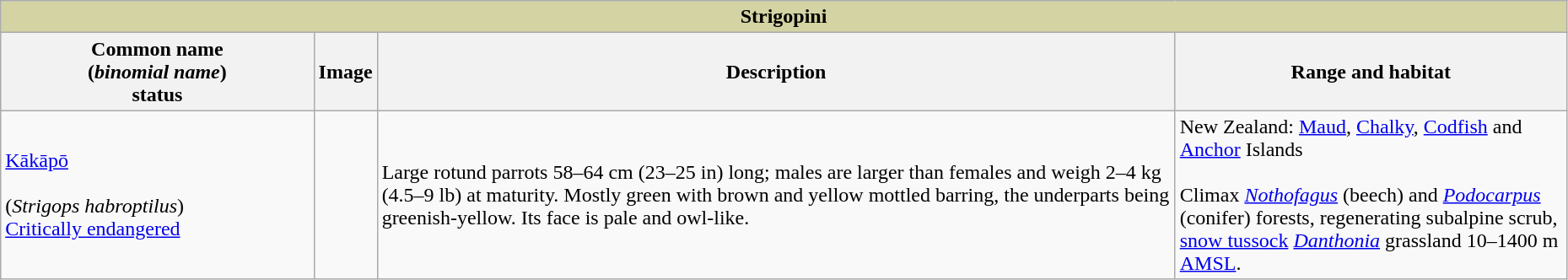<table style="width:98%;" class="wikitable" border="1">
<tr>
<th align="center" style="background-color: #D3D3A4" colspan ="4"><strong>Strigopini</strong></th>
</tr>
<tr>
<th width = "20%">Common name<br>(<em>binomial name</em>)<br>status</th>
<th>Image</th>
<th align="center">Description</th>
<th width = "25%">Range and habitat</th>
</tr>
<tr>
<td><a href='#'>Kākāpō</a><br><br>(<em>Strigops habroptilus</em>)<br>
<a href='#'>Critically endangered</a></td>
<td></td>
<td>Large rotund parrots 58–64 cm (23–25 in) long; males are larger than females and weigh 2–4 kg (4.5–9 lb) at maturity. Mostly green with brown and yellow mottled barring, the underparts being greenish-yellow. Its face is pale and owl-like.</td>
<td>New Zealand: <a href='#'>Maud</a>, <a href='#'>Chalky</a>, <a href='#'>Codfish</a> and <a href='#'>Anchor</a> Islands<br> <br>Climax <em><a href='#'>Nothofagus</a></em> (beech) and <em><a href='#'>Podocarpus</a></em> (conifer) forests, regenerating subalpine scrub, <a href='#'>snow tussock</a> <em><a href='#'>Danthonia</a></em> grassland 10–1400 m <a href='#'>AMSL</a>.</td>
</tr>
</table>
